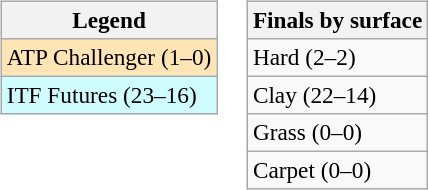<table>
<tr valign=top>
<td><br><table class=wikitable style=font-size:97%>
<tr>
<th>Legend</th>
</tr>
<tr bgcolor=moccasin>
<td>ATP Challenger (1–0)</td>
</tr>
<tr bgcolor=cffcff>
<td>ITF Futures (23–16)</td>
</tr>
</table>
</td>
<td><br><table class=wikitable style=font-size:97%>
<tr>
<th>Finals by surface</th>
</tr>
<tr>
<td>Hard (2–2)</td>
</tr>
<tr>
<td>Clay (22–14)</td>
</tr>
<tr>
<td>Grass (0–0)</td>
</tr>
<tr>
<td>Carpet (0–0)</td>
</tr>
</table>
</td>
</tr>
</table>
